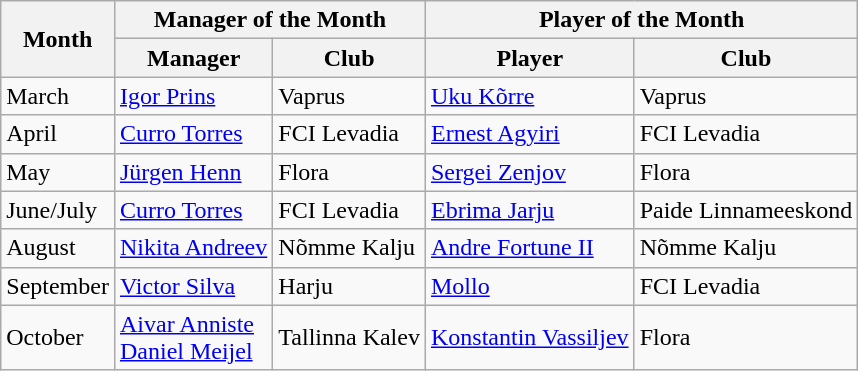<table class="wikitable">
<tr>
<th rowspan=2>Month</th>
<th colspan=2>Manager of the Month</th>
<th colspan=2>Player of the Month</th>
</tr>
<tr>
<th>Manager</th>
<th>Club</th>
<th>Player</th>
<th>Club</th>
</tr>
<tr>
<td>March</td>
<td> <a href='#'>Igor Prins</a></td>
<td>Vaprus</td>
<td> <a href='#'>Uku Kõrre</a></td>
<td>Vaprus</td>
</tr>
<tr>
<td>April</td>
<td> <a href='#'>Curro Torres</a></td>
<td>FCI Levadia</td>
<td> <a href='#'>Ernest Agyiri</a></td>
<td>FCI Levadia</td>
</tr>
<tr>
<td>May</td>
<td> <a href='#'>Jürgen Henn</a></td>
<td>Flora</td>
<td> <a href='#'>Sergei Zenjov</a></td>
<td>Flora</td>
</tr>
<tr>
<td>June/July</td>
<td> <a href='#'>Curro Torres</a></td>
<td>FCI Levadia</td>
<td> <a href='#'>Ebrima Jarju</a></td>
<td>Paide Linnameeskond</td>
</tr>
<tr>
<td>August</td>
<td> <a href='#'>Nikita Andreev</a></td>
<td>Nõmme Kalju</td>
<td> <a href='#'>Andre Fortune II</a></td>
<td>Nõmme Kalju</td>
</tr>
<tr>
<td>September</td>
<td> <a href='#'>Victor Silva</a></td>
<td>Harju</td>
<td> <a href='#'>Mollo</a></td>
<td>FCI Levadia</td>
</tr>
<tr>
<td>October</td>
<td> <a href='#'>Aivar Anniste</a><br> <a href='#'>Daniel Meijel</a></td>
<td>Tallinna Kalev</td>
<td> <a href='#'>Konstantin Vassiljev</a></td>
<td>Flora</td>
</tr>
</table>
